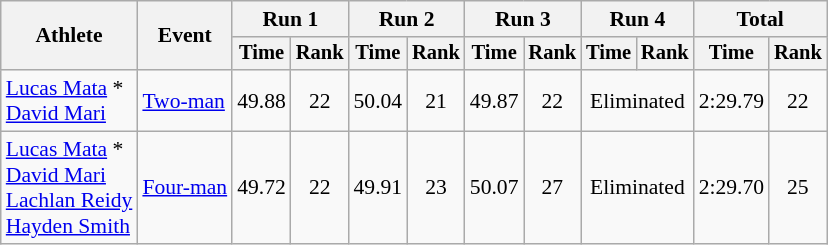<table class="wikitable" style="font-size:90%">
<tr>
<th rowspan="2">Athlete</th>
<th rowspan="2">Event</th>
<th colspan="2">Run 1</th>
<th colspan="2">Run 2</th>
<th colspan="2">Run 3</th>
<th colspan="2">Run 4</th>
<th colspan="2">Total</th>
</tr>
<tr style="font-size:95%">
<th>Time</th>
<th>Rank</th>
<th>Time</th>
<th>Rank</th>
<th>Time</th>
<th>Rank</th>
<th>Time</th>
<th>Rank</th>
<th>Time</th>
<th>Rank</th>
</tr>
<tr align=center>
<td align=left><a href='#'>Lucas Mata</a> * <br> <a href='#'>David Mari</a></td>
<td align=left><a href='#'>Two-man</a></td>
<td>49.88</td>
<td>22</td>
<td>50.04</td>
<td>21</td>
<td>49.87</td>
<td>22</td>
<td colspan=2>Eliminated</td>
<td>2:29.79</td>
<td>22</td>
</tr>
<tr align=center>
<td align=left><a href='#'>Lucas Mata</a> *<br> <a href='#'>David Mari</a> <br> <a href='#'>Lachlan Reidy</a> <br> <a href='#'>Hayden Smith</a></td>
<td align=left><a href='#'>Four-man</a></td>
<td>49.72</td>
<td>22</td>
<td>49.91</td>
<td>23</td>
<td>50.07</td>
<td>27</td>
<td colspan=2>Eliminated</td>
<td>2:29.70</td>
<td>25</td>
</tr>
</table>
